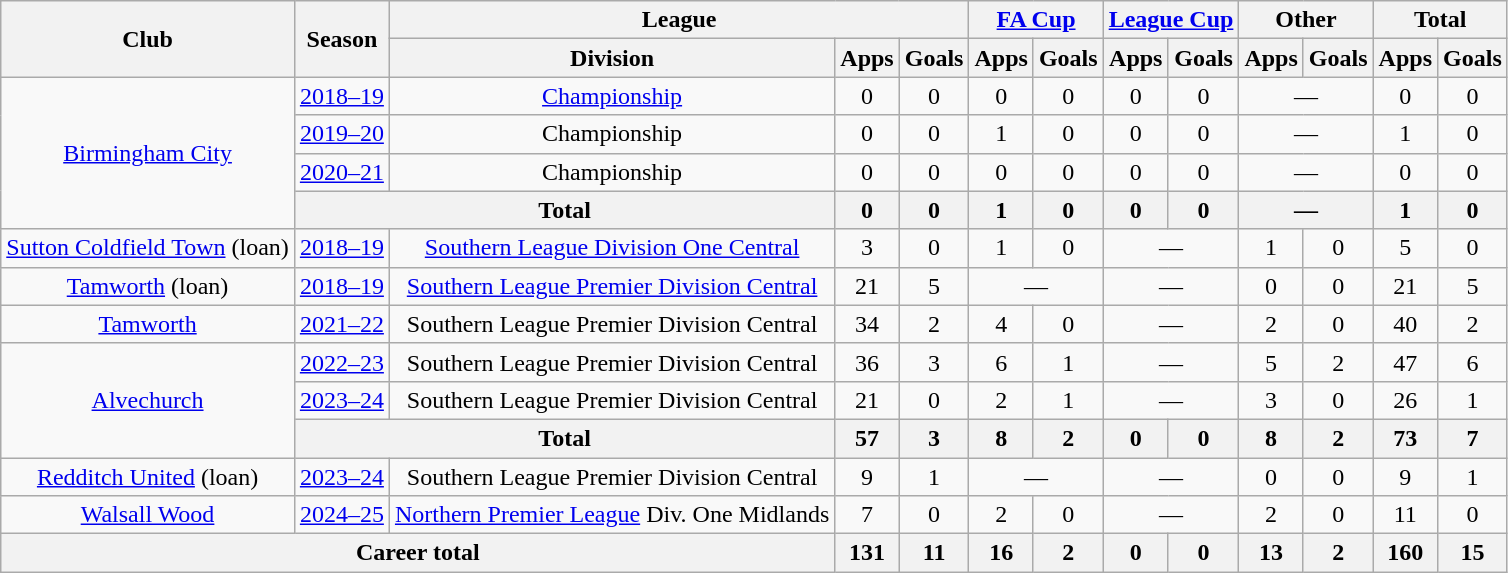<table class="wikitable" style="text-align:center">
<tr>
<th rowspan="2">Club</th>
<th rowspan="2">Season</th>
<th colspan="3">League</th>
<th colspan="2"><a href='#'>FA Cup</a></th>
<th colspan="2"><a href='#'>League Cup</a></th>
<th colspan="2">Other</th>
<th colspan="2">Total</th>
</tr>
<tr>
<th>Division</th>
<th>Apps</th>
<th>Goals</th>
<th>Apps</th>
<th>Goals</th>
<th>Apps</th>
<th>Goals</th>
<th>Apps</th>
<th>Goals</th>
<th>Apps</th>
<th>Goals</th>
</tr>
<tr>
<td rowspan="4"><a href='#'>Birmingham City</a></td>
<td><a href='#'>2018–19</a></td>
<td><a href='#'>Championship</a></td>
<td>0</td>
<td>0</td>
<td>0</td>
<td>0</td>
<td>0</td>
<td>0</td>
<td colspan="2">—</td>
<td>0</td>
<td>0</td>
</tr>
<tr>
<td><a href='#'>2019–20</a></td>
<td>Championship</td>
<td>0</td>
<td>0</td>
<td>1</td>
<td>0</td>
<td>0</td>
<td>0</td>
<td colspan="2">—</td>
<td>1</td>
<td>0</td>
</tr>
<tr>
<td><a href='#'>2020–21</a></td>
<td>Championship</td>
<td>0</td>
<td>0</td>
<td>0</td>
<td>0</td>
<td>0</td>
<td>0</td>
<td colspan="2">—</td>
<td>0</td>
<td>0</td>
</tr>
<tr>
<th colspan=2>Total</th>
<th>0</th>
<th>0</th>
<th>1</th>
<th>0</th>
<th>0</th>
<th>0</th>
<th colspan="2">—</th>
<th>1</th>
<th>0</th>
</tr>
<tr>
<td><a href='#'>Sutton Coldfield Town</a> (loan)</td>
<td><a href='#'>2018–19</a></td>
<td><a href='#'>Southern League Division One Central</a></td>
<td>3</td>
<td>0</td>
<td>1</td>
<td>0</td>
<td colspan="2">—</td>
<td>1</td>
<td>0</td>
<td>5</td>
<td>0</td>
</tr>
<tr>
<td><a href='#'>Tamworth</a> (loan)</td>
<td><a href='#'>2018–19</a></td>
<td><a href='#'>Southern League Premier Division Central</a></td>
<td>21</td>
<td>5</td>
<td colspan="2">—</td>
<td colspan="2">—</td>
<td>0</td>
<td>0</td>
<td>21</td>
<td>5</td>
</tr>
<tr>
<td><a href='#'>Tamworth</a></td>
<td><a href='#'>2021–22</a></td>
<td>Southern League Premier Division Central</td>
<td>34</td>
<td>2</td>
<td>4</td>
<td>0</td>
<td colspan="2">—</td>
<td>2</td>
<td>0</td>
<td>40</td>
<td>2</td>
</tr>
<tr>
<td rowspan="3"><a href='#'>Alvechurch</a></td>
<td><a href='#'>2022–23</a></td>
<td>Southern League Premier Division Central</td>
<td>36</td>
<td>3</td>
<td>6</td>
<td>1</td>
<td colspan="2">—</td>
<td>5</td>
<td>2</td>
<td>47</td>
<td>6</td>
</tr>
<tr>
<td><a href='#'>2023–24</a></td>
<td>Southern League Premier Division Central</td>
<td>21</td>
<td>0</td>
<td>2</td>
<td>1</td>
<td colspan="2">—</td>
<td>3</td>
<td>0</td>
<td>26</td>
<td>1</td>
</tr>
<tr>
<th colspan="2">Total</th>
<th>57</th>
<th>3</th>
<th>8</th>
<th>2</th>
<th>0</th>
<th>0</th>
<th>8</th>
<th>2</th>
<th>73</th>
<th>7</th>
</tr>
<tr>
<td><a href='#'>Redditch United</a> (loan)</td>
<td><a href='#'>2023–24</a></td>
<td>Southern League Premier Division Central</td>
<td>9</td>
<td>1</td>
<td colspan="2">—</td>
<td colspan="2">—</td>
<td>0</td>
<td>0</td>
<td>9</td>
<td>1</td>
</tr>
<tr>
<td><a href='#'>Walsall Wood</a></td>
<td><a href='#'>2024–25</a></td>
<td><a href='#'>Northern Premier League</a> Div. One Midlands</td>
<td>7</td>
<td>0</td>
<td>2</td>
<td>0</td>
<td colspan="2">—</td>
<td>2</td>
<td>0</td>
<td>11</td>
<td>0</td>
</tr>
<tr>
<th colspan="3">Career total</th>
<th>131</th>
<th>11</th>
<th>16</th>
<th>2</th>
<th>0</th>
<th>0</th>
<th>13</th>
<th>2</th>
<th>160</th>
<th>15</th>
</tr>
</table>
